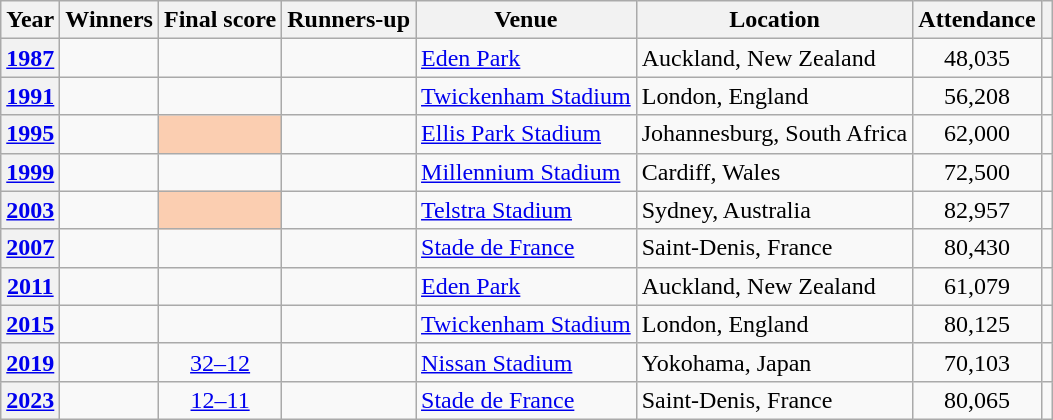<table class="sortable wikitable plainrowheaders">
<tr>
<th scope=col>Year</th>
<th scope=col>Winners</th>
<th scope=col>Final score</th>
<th scope=col>Runners-up</th>
<th scope=col>Venue</th>
<th scope=col>Location</th>
<th scope=col>Attendance</th>
<th scope=col class=unsortable></th>
</tr>
<tr>
<th scope=row style=text-align:center><a href='#'>1987</a></th>
<td></td>
<td align=center></td>
<td></td>
<td><a href='#'>Eden Park</a></td>
<td>Auckland, New Zealand</td>
<td align=center>48,035</td>
<td align=center></td>
</tr>
<tr>
<th scope=row style=text-align:center><a href='#'>1991</a></th>
<td></td>
<td align=center></td>
<td></td>
<td><a href='#'>Twickenham Stadium</a></td>
<td>London, England</td>
<td align=center>56,208</td>
<td align=center></td>
</tr>
<tr>
<th scope=row style=text-align:center><a href='#'>1995</a></th>
<td></td>
<td align=center bgcolor=#FBCEB1><sup></sup></td>
<td></td>
<td><a href='#'>Ellis Park Stadium</a></td>
<td>Johannesburg, South Africa</td>
<td align=center>62,000</td>
<td align=center></td>
</tr>
<tr>
<th scope=row style=text-align:center><a href='#'>1999</a></th>
<td></td>
<td align=center></td>
<td></td>
<td><a href='#'>Millennium Stadium</a></td>
<td>Cardiff, Wales</td>
<td align=center>72,500</td>
<td align=center></td>
</tr>
<tr>
<th scope=row style=text-align:center><a href='#'>2003</a></th>
<td></td>
<td align=center bgcolor=#FBCEB1><sup></sup></td>
<td></td>
<td><a href='#'>Telstra Stadium</a></td>
<td>Sydney, Australia</td>
<td align=center>82,957</td>
<td align=center></td>
</tr>
<tr>
<th scope=row style=text-align:center><a href='#'>2007</a></th>
<td></td>
<td align=center></td>
<td></td>
<td><a href='#'>Stade de France</a></td>
<td>Saint-Denis, France</td>
<td align=center>80,430</td>
<td align=center></td>
</tr>
<tr>
<th scope=row style=text-align:center><a href='#'>2011</a></th>
<td></td>
<td align=center></td>
<td></td>
<td><a href='#'>Eden Park</a></td>
<td>Auckland, New Zealand</td>
<td align=center>61,079</td>
<td align=center></td>
</tr>
<tr>
<th scope=row style=text-align:center><a href='#'>2015</a></th>
<td></td>
<td align=center></td>
<td></td>
<td><a href='#'>Twickenham Stadium</a></td>
<td>London, England</td>
<td align=center>80,125</td>
<td align=center></td>
</tr>
<tr>
<th scope=row style=text-align:center><a href='#'>2019</a></th>
<td></td>
<td align=center><a href='#'>32–12</a></td>
<td></td>
<td><a href='#'>Nissan Stadium</a></td>
<td>Yokohama, Japan</td>
<td align=center>70,103</td>
<td align=center></td>
</tr>
<tr>
<th scope=row style=text-align:center><a href='#'>2023</a></th>
<td></td>
<td align=center><a href='#'>12–11</a></td>
<td></td>
<td><a href='#'>Stade de France</a></td>
<td>Saint-Denis, France</td>
<td align=center>80,065</td>
<td align=center></td>
</tr>
</table>
